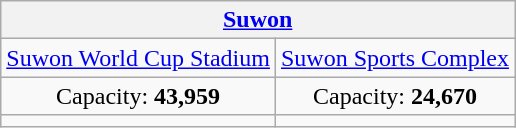<table class="wikitable" style="text-align:center">
<tr>
<th colspan=2><a href='#'>Suwon</a></th>
</tr>
<tr>
<td><a href='#'>Suwon World Cup Stadium</a></td>
<td><a href='#'>Suwon Sports Complex</a></td>
</tr>
<tr>
<td>Capacity: <strong>43,959</strong></td>
<td>Capacity: <strong>24,670</strong></td>
</tr>
<tr>
<td></td>
<td></td>
</tr>
</table>
